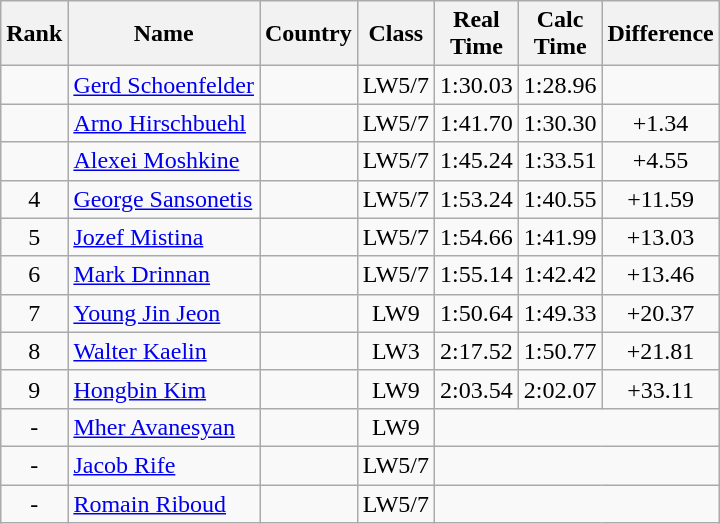<table class="wikitable sortable" style="text-align:center">
<tr>
<th>Rank</th>
<th>Name</th>
<th>Country</th>
<th>Class</th>
<th>Real<br>Time</th>
<th>Calc<br>Time</th>
<th Class="unsortable">Difference</th>
</tr>
<tr>
<td></td>
<td align=left><a href='#'>Gerd Schoenfelder</a></td>
<td align=left></td>
<td>LW5/7</td>
<td>1:30.03</td>
<td>1:28.96</td>
</tr>
<tr>
<td></td>
<td align=left><a href='#'>Arno Hirschbuehl</a></td>
<td align=left></td>
<td>LW5/7</td>
<td>1:41.70</td>
<td>1:30.30</td>
<td>+1.34</td>
</tr>
<tr>
<td></td>
<td align=left><a href='#'>Alexei Moshkine</a></td>
<td align=left></td>
<td>LW5/7</td>
<td>1:45.24</td>
<td>1:33.51</td>
<td>+4.55</td>
</tr>
<tr>
<td>4</td>
<td align=left><a href='#'>George Sansonetis</a></td>
<td align=left></td>
<td>LW5/7</td>
<td>1:53.24</td>
<td>1:40.55</td>
<td>+11.59</td>
</tr>
<tr>
<td>5</td>
<td align=left><a href='#'>Jozef Mistina</a></td>
<td align=left></td>
<td>LW5/7</td>
<td>1:54.66</td>
<td>1:41.99</td>
<td>+13.03</td>
</tr>
<tr>
<td>6</td>
<td align=left><a href='#'>Mark Drinnan</a></td>
<td align=left></td>
<td>LW5/7</td>
<td>1:55.14</td>
<td>1:42.42</td>
<td>+13.46</td>
</tr>
<tr>
<td>7</td>
<td align=left><a href='#'>Young Jin Jeon</a></td>
<td align=left></td>
<td>LW9</td>
<td>1:50.64</td>
<td>1:49.33</td>
<td>+20.37</td>
</tr>
<tr>
<td>8</td>
<td align=left><a href='#'>Walter Kaelin</a></td>
<td align=left></td>
<td>LW3</td>
<td>2:17.52</td>
<td>1:50.77</td>
<td>+21.81</td>
</tr>
<tr>
<td>9</td>
<td align=left><a href='#'>Hongbin Kim</a></td>
<td align=left></td>
<td>LW9</td>
<td>2:03.54</td>
<td>2:02.07</td>
<td>+33.11</td>
</tr>
<tr>
<td>-</td>
<td align=left><a href='#'>Mher Avanesyan</a></td>
<td align=left></td>
<td>LW9</td>
<td colspan=3></td>
</tr>
<tr>
<td>-</td>
<td align=left><a href='#'>Jacob Rife</a></td>
<td align=left></td>
<td>LW5/7</td>
<td colspan=3></td>
</tr>
<tr>
<td>-</td>
<td align=left><a href='#'>Romain Riboud</a></td>
<td align=left></td>
<td>LW5/7</td>
<td colspan=3></td>
</tr>
</table>
